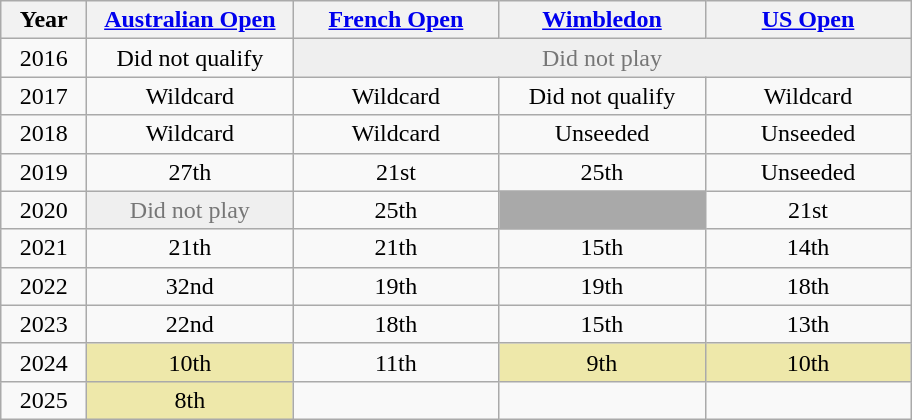<table class="wikitable" style="font-size:100%;text-align:center;">
<tr>
<th width="50">Year</th>
<th width="130"><a href='#'>Australian Open</a></th>
<th width="130"><a href='#'>French Open</a></th>
<th width="130"><a href='#'>Wimbledon</a></th>
<th width="130"><a href='#'>US Open</a></th>
</tr>
<tr>
<td>2016</td>
<td>Did not qualify</td>
<td colspan="3" style=color:#767676 bgcolor=efefef>Did not play</td>
</tr>
<tr>
<td>2017</td>
<td>Wildcard</td>
<td>Wildcard</td>
<td>Did not qualify</td>
<td>Wildcard</td>
</tr>
<tr>
<td>2018</td>
<td>Wildcard</td>
<td>Wildcard</td>
<td>Unseeded</td>
<td>Unseeded</td>
</tr>
<tr>
<td>2019</td>
<td>27th</td>
<td>21st</td>
<td>25th</td>
<td>Unseeded</td>
</tr>
<tr>
<td>2020</td>
<td style=color:#767676 bgcolor=efefef>Did not play</td>
<td>25th</td>
<td bgcolor="darkgray"></td>
<td>21st</td>
</tr>
<tr>
<td>2021</td>
<td>21th</td>
<td>21th</td>
<td>15th</td>
<td>14th</td>
</tr>
<tr>
<td>2022</td>
<td>32nd</td>
<td>19th</td>
<td>19th</td>
<td>18th</td>
</tr>
<tr>
<td>2023</td>
<td>22nd</td>
<td>18th</td>
<td>15th</td>
<td>13th</td>
</tr>
<tr>
<td>2024</td>
<td bgcolor=eee8aa>10th</td>
<td>11th</td>
<td bgcolor=eee8aa>9th</td>
<td bgcolor=eee8aa>10th</td>
</tr>
<tr>
<td>2025</td>
<td bgcolor=eee8aa>8th</td>
<td></td>
<td></td>
<td></td>
</tr>
</table>
